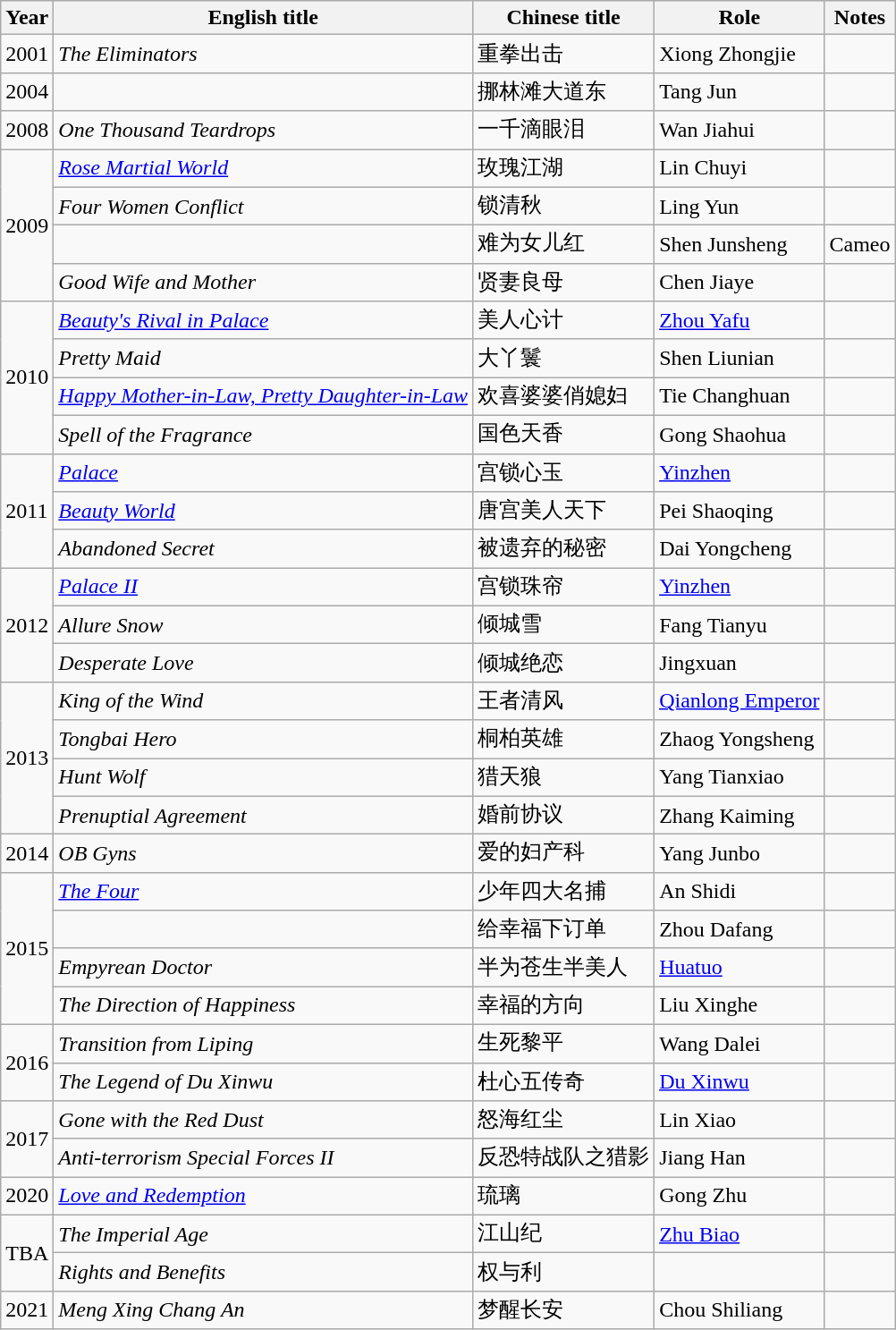<table class="wikitable">
<tr>
<th>Year</th>
<th>English title</th>
<th>Chinese title</th>
<th>Role</th>
<th class="unsortable">Notes</th>
</tr>
<tr>
<td>2001</td>
<td><em>The Eliminators</em></td>
<td>重拳出击</td>
<td>Xiong Zhongjie</td>
<td></td>
</tr>
<tr>
<td>2004</td>
<td></td>
<td>挪林滩大道东</td>
<td>Tang Jun</td>
<td></td>
</tr>
<tr>
<td>2008</td>
<td><em>One Thousand Teardrops</em></td>
<td>一千滴眼泪</td>
<td>Wan Jiahui</td>
<td></td>
</tr>
<tr>
<td rowspan=4>2009</td>
<td><em><a href='#'>Rose Martial World</a></em></td>
<td>玫瑰江湖</td>
<td>Lin Chuyi</td>
<td></td>
</tr>
<tr>
<td><em>Four Women Conflict</em></td>
<td>锁清秋</td>
<td>Ling Yun</td>
<td></td>
</tr>
<tr>
<td></td>
<td>难为女儿红</td>
<td>Shen Junsheng</td>
<td>Cameo</td>
</tr>
<tr>
<td><em>Good Wife and Mother</em></td>
<td>贤妻良母</td>
<td>Chen Jiaye</td>
<td></td>
</tr>
<tr>
<td rowspan=4>2010</td>
<td><em><a href='#'>Beauty's Rival in Palace</a></em></td>
<td>美人心计</td>
<td><a href='#'>Zhou Yafu</a></td>
<td></td>
</tr>
<tr>
<td><em>Pretty Maid</em></td>
<td>大丫鬟</td>
<td>Shen Liunian</td>
<td></td>
</tr>
<tr>
<td><em><a href='#'>Happy Mother-in-Law, Pretty Daughter-in-Law</a></em></td>
<td>欢喜婆婆俏媳妇</td>
<td>Tie Changhuan</td>
<td></td>
</tr>
<tr>
<td><em>Spell of the Fragrance</em></td>
<td>国色天香</td>
<td>Gong Shaohua</td>
<td></td>
</tr>
<tr>
<td rowspan=3>2011</td>
<td><em><a href='#'>Palace</a></em></td>
<td>宫锁心玉</td>
<td><a href='#'>Yinzhen</a></td>
<td></td>
</tr>
<tr>
<td><em><a href='#'>Beauty World</a></em></td>
<td>唐宫美人天下</td>
<td>Pei Shaoqing</td>
<td></td>
</tr>
<tr>
<td><em>Abandoned Secret</em></td>
<td>被遗弃的秘密</td>
<td>Dai Yongcheng</td>
<td></td>
</tr>
<tr>
<td rowspan=3>2012</td>
<td><em><a href='#'>Palace II</a></em></td>
<td>宫锁珠帘</td>
<td><a href='#'>Yinzhen</a></td>
<td></td>
</tr>
<tr>
<td><em>Allure Snow</em></td>
<td>倾城雪</td>
<td>Fang Tianyu</td>
<td></td>
</tr>
<tr>
<td><em>Desperate Love</em></td>
<td>倾城绝恋</td>
<td>Jingxuan</td>
<td></td>
</tr>
<tr>
<td rowspan=4>2013</td>
<td><em>King of the Wind</em></td>
<td>王者清风</td>
<td><a href='#'>Qianlong Emperor</a></td>
<td></td>
</tr>
<tr>
<td><em>Tongbai Hero</em></td>
<td>桐柏英雄</td>
<td>Zhaog Yongsheng</td>
<td></td>
</tr>
<tr>
<td><em>Hunt Wolf</em></td>
<td>猎天狼</td>
<td>Yang Tianxiao</td>
<td></td>
</tr>
<tr>
<td><em>Prenuptial Agreement</em></td>
<td>婚前协议</td>
<td>Zhang Kaiming</td>
<td></td>
</tr>
<tr>
<td>2014</td>
<td><em>OB Gyns</em></td>
<td>爱的妇产科</td>
<td>Yang Junbo</td>
<td></td>
</tr>
<tr>
<td rowspan=4>2015</td>
<td><em><a href='#'>The Four</a></em></td>
<td>少年四大名捕</td>
<td>An Shidi</td>
<td></td>
</tr>
<tr>
<td></td>
<td>给幸福下订单</td>
<td>Zhou Dafang</td>
<td></td>
</tr>
<tr>
<td><em>Empyrean Doctor</em></td>
<td>半为苍生半美人</td>
<td><a href='#'>Huatuo</a></td>
<td></td>
</tr>
<tr>
<td><em>The Direction of Happiness</em></td>
<td>幸福的方向</td>
<td>Liu Xinghe</td>
<td></td>
</tr>
<tr>
<td rowspan=2>2016</td>
<td><em>Transition from Liping</em></td>
<td>生死黎平</td>
<td>Wang Dalei</td>
<td></td>
</tr>
<tr>
<td><em>The Legend of Du Xinwu</em></td>
<td>杜心五传奇</td>
<td><a href='#'>Du Xinwu</a></td>
<td></td>
</tr>
<tr>
<td rowspan=2>2017</td>
<td><em>Gone with the Red Dust</em></td>
<td>怒海红尘</td>
<td>Lin Xiao</td>
<td></td>
</tr>
<tr>
<td><em>Anti-terrorism Special Forces II</em></td>
<td>反恐特战队之猎影</td>
<td>Jiang Han</td>
<td></td>
</tr>
<tr>
<td rowspan=1>2020</td>
<td><em><a href='#'>Love and Redemption</a></em></td>
<td>琉璃</td>
<td>Gong Zhu</td>
<td></td>
</tr>
<tr>
<td rowspan=2>TBA</td>
<td><em>The Imperial Age</em></td>
<td>江山纪</td>
<td><a href='#'>Zhu Biao</a></td>
<td></td>
</tr>
<tr>
<td><em>Rights and Benefits</em></td>
<td>权与利</td>
<td></td>
<td></td>
</tr>
<tr>
<td>2021</td>
<td><em>Meng Xing Chang An</em></td>
<td>梦醒长安</td>
<td>Chou Shiliang</td>
<td></td>
</tr>
</table>
